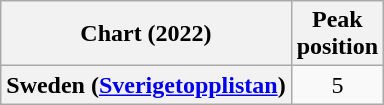<table class="wikitable plainrowheaders" style="text-align:center">
<tr>
<th scope="col">Chart (2022)</th>
<th scope="col">Peak<br>position</th>
</tr>
<tr>
<th scope="row">Sweden (<a href='#'>Sverigetopplistan</a>)</th>
<td>5</td>
</tr>
</table>
